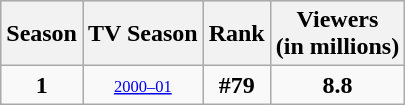<table class="wikitable">
<tr style="background:#e0e0e0;">
<th>Season</th>
<th>TV Season</th>
<th>Rank</th>
<th>Viewers<br>(in millions)</th>
</tr>
<tr style="background:#f9f9f9;">
<th style="background:#f9f9f9;text-align:center;">1</th>
<td style="font-size:11px;text-align:center;"><a href='#'>2000–01</a></td>
<td style="text-align:center"><strong>#79</strong></td>
<td style="text-align:center"><strong>8.8</strong></td>
</tr>
</table>
